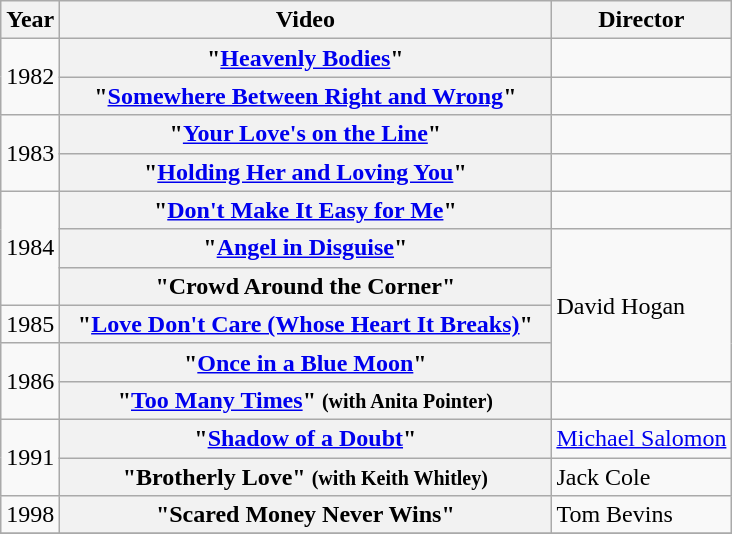<table class="wikitable plainrowheaders">
<tr>
<th>Year</th>
<th style="width:20em;">Video</th>
<th>Director</th>
</tr>
<tr>
<td rowspan="2">1982</td>
<th scope="row">"<a href='#'>Heavenly Bodies</a>"</th>
<td></td>
</tr>
<tr>
<th scope="row">"<a href='#'>Somewhere Between Right and Wrong</a>"</th>
<td></td>
</tr>
<tr>
<td rowspan="2">1983</td>
<th scope="row">"<a href='#'>Your Love's on the Line</a>"</th>
<td></td>
</tr>
<tr>
<th scope="row">"<a href='#'>Holding Her and Loving You</a>"</th>
<td></td>
</tr>
<tr>
<td rowspan="3">1984</td>
<th scope="row">"<a href='#'>Don't Make It Easy for Me</a>"</th>
<td></td>
</tr>
<tr>
<th scope="row">"<a href='#'>Angel in Disguise</a>"</th>
<td rowspan="4">David Hogan</td>
</tr>
<tr>
<th scope="row">"Crowd Around the Corner"</th>
</tr>
<tr>
<td>1985</td>
<th scope="row">"<a href='#'>Love Don't Care (Whose Heart It Breaks)</a>"</th>
</tr>
<tr>
<td rowspan="2">1986</td>
<th scope="row">"<a href='#'>Once in a Blue Moon</a>"</th>
</tr>
<tr>
<th scope="row">"<a href='#'>Too Many Times</a>" <small>(with Anita Pointer)</small></th>
<td></td>
</tr>
<tr>
<td rowspan="2">1991</td>
<th scope="row">"<a href='#'>Shadow of a Doubt</a>"</th>
<td><a href='#'>Michael Salomon</a></td>
</tr>
<tr>
<th scope="row">"Brotherly Love" <small>(with Keith Whitley)</small></th>
<td>Jack Cole</td>
</tr>
<tr>
<td>1998</td>
<th scope="row">"Scared Money Never Wins"</th>
<td>Tom Bevins</td>
</tr>
<tr>
</tr>
</table>
